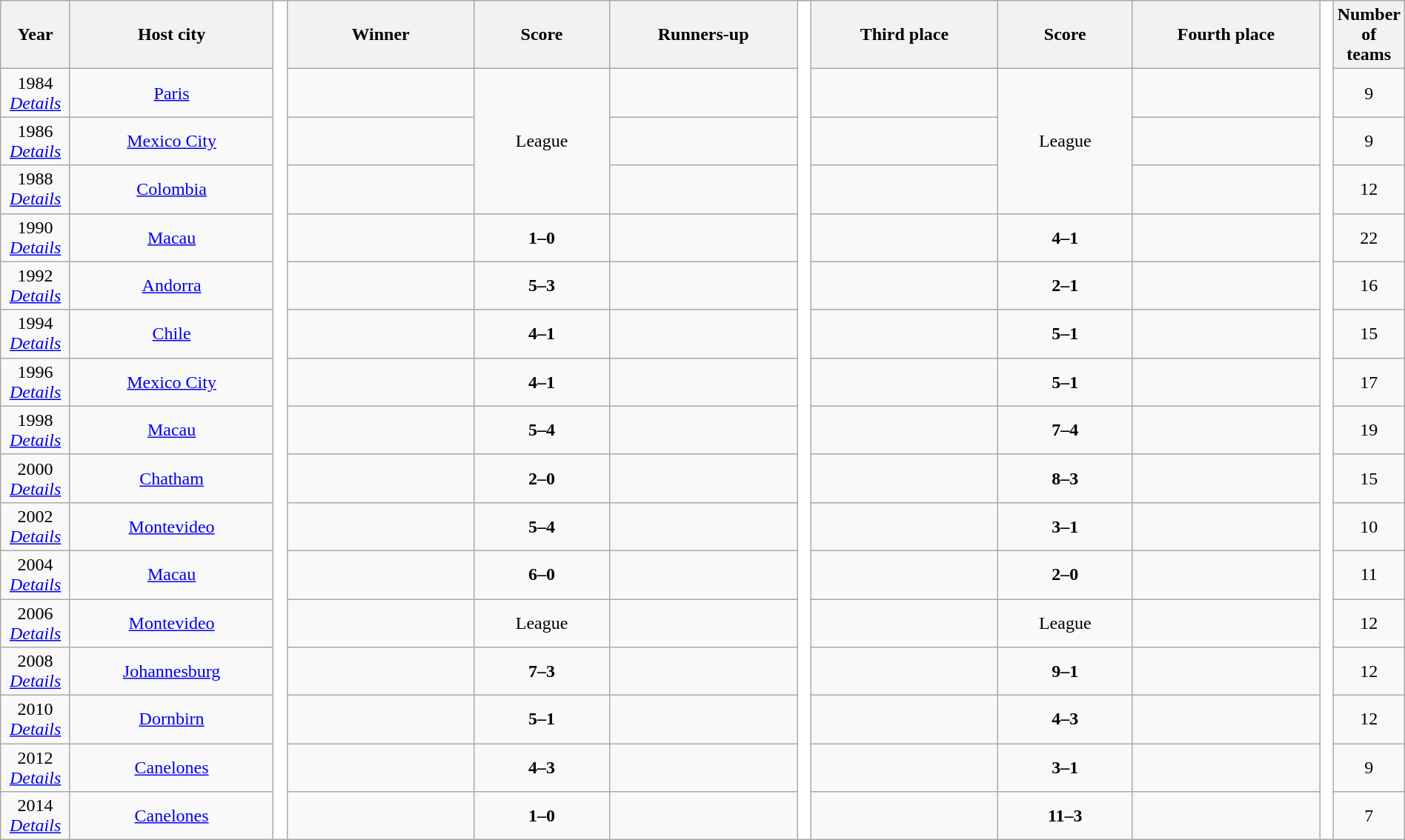<table class="wikitable" style="text-align:center;width:100%">
<tr>
<th width=5%>Year</th>
<th width=15%>Host city</th>
<th rowspan="18" style="width:1%;background:#fff"></th>
<th width=14%>Winner</th>
<th width=10%>Score</th>
<th width=14%>Runners-up</th>
<th rowspan="18" style="width:1%;background:#fff"></th>
<th width=14%>Third place</th>
<th width=10%>Score</th>
<th width=14%>Fourth place</th>
<th rowspan="18" style="width:1%;background:#fff"></th>
<th width=4%>Number of teams</th>
</tr>
<tr>
<td>1984<br> <em><a href='#'>Details</a></em></td>
<td> <a href='#'>Paris</a></td>
<td><strong></strong></td>
<td rowspan="3"><span>League</span></td>
<td></td>
<td></td>
<td rowspan="3"><span>League</span></td>
<td></td>
<td>9</td>
</tr>
<tr>
<td>1986<br> <em><a href='#'>Details</a></em></td>
<td> <a href='#'>Mexico City</a></td>
<td><strong></strong></td>
<td></td>
<td></td>
<td></td>
<td>9</td>
</tr>
<tr>
<td>1988<br> <em><a href='#'>Details</a></em></td>
<td> <a href='#'>Colombia</a></td>
<td><strong></strong></td>
<td></td>
<td></td>
<td></td>
<td>12</td>
</tr>
<tr>
<td>1990<br> <em><a href='#'>Details</a></em></td>
<td> <a href='#'>Macau</a></td>
<td><strong></strong></td>
<td><strong>1–0</strong></td>
<td></td>
<td></td>
<td><strong>4–1</strong></td>
<td></td>
<td>22</td>
</tr>
<tr>
<td>1992<br> <em><a href='#'>Details</a></em></td>
<td> <a href='#'>Andorra</a></td>
<td><strong></strong></td>
<td><strong>5–3</strong></td>
<td></td>
<td></td>
<td><strong>2–1</strong></td>
<td></td>
<td>16</td>
</tr>
<tr>
<td>1994<br> <em><a href='#'>Details</a></em></td>
<td> <a href='#'>Chile</a></td>
<td><strong></strong></td>
<td><strong>4–1</strong></td>
<td></td>
<td></td>
<td><strong>5–1</strong></td>
<td></td>
<td>15</td>
</tr>
<tr>
<td>1996<br> <em><a href='#'>Details</a></em></td>
<td> <a href='#'>Mexico City</a></td>
<td><strong></strong></td>
<td><strong>4–1</strong></td>
<td></td>
<td></td>
<td><strong>5–1</strong></td>
<td></td>
<td>17</td>
</tr>
<tr>
<td>1998<br> <em><a href='#'>Details</a></em></td>
<td> <a href='#'>Macau</a></td>
<td><strong></strong></td>
<td><strong>5–4</strong></td>
<td></td>
<td></td>
<td><strong>7–4</strong></td>
<td></td>
<td>19</td>
</tr>
<tr>
<td>2000<br> <em><a href='#'>Details</a></em></td>
<td> <a href='#'>Chatham</a></td>
<td><strong></strong></td>
<td><strong>2–0</strong></td>
<td></td>
<td></td>
<td><strong>8–3</strong></td>
<td></td>
<td>15</td>
</tr>
<tr>
<td>2002<br> <em><a href='#'>Details</a></em></td>
<td> <a href='#'>Montevideo</a></td>
<td><strong></strong></td>
<td><strong>5–4</strong></td>
<td></td>
<td></td>
<td><strong>3–1</strong></td>
<td></td>
<td>10</td>
</tr>
<tr>
<td>2004<br> <em><a href='#'>Details</a></em></td>
<td> <a href='#'>Macau</a></td>
<td><strong></strong></td>
<td><strong>6–0</strong></td>
<td></td>
<td></td>
<td><strong>2–0</strong></td>
<td></td>
<td>11</td>
</tr>
<tr>
<td>2006<br> <em><a href='#'>Details</a></em></td>
<td> <a href='#'>Montevideo</a></td>
<td><strong></strong></td>
<td><span>League</span></td>
<td></td>
<td></td>
<td><span>League</span></td>
<td></td>
<td>12</td>
</tr>
<tr>
<td>2008<br> <em><a href='#'>Details</a></em></td>
<td> <a href='#'>Johannesburg</a></td>
<td><strong></strong></td>
<td><strong>7–3</strong></td>
<td></td>
<td></td>
<td><strong>9–1</strong></td>
<td></td>
<td>12</td>
</tr>
<tr>
<td>2010<br> <em><a href='#'>Details</a></em></td>
<td> <a href='#'>Dornbirn</a></td>
<td><strong></strong></td>
<td><strong>5–1</strong></td>
<td></td>
<td></td>
<td><strong>4–3</strong></td>
<td></td>
<td>12</td>
</tr>
<tr>
<td>2012<br> <em><a href='#'>Details</a></em></td>
<td> <a href='#'>Canelones</a></td>
<td><strong></strong></td>
<td><strong>4–3</strong></td>
<td></td>
<td></td>
<td><strong>3–1</strong></td>
<td></td>
<td>9</td>
</tr>
<tr>
<td>2014<br> <em><a href='#'>Details</a></em></td>
<td> <a href='#'>Canelones</a></td>
<td><strong></strong></td>
<td><strong>1–0</strong></td>
<td></td>
<td></td>
<td><strong>11–3</strong></td>
<td></td>
<td>7</td>
</tr>
</table>
